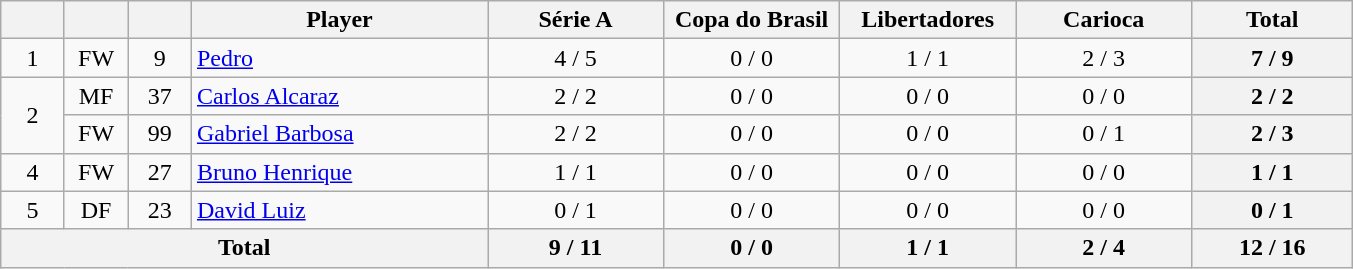<table class="wikitable sortable" style="text-align:center;">
<tr>
<th style=width:35px;"></th>
<th style=width:35px;"></th>
<th style=width:35px;"></th>
<th style=width:190px;">Player</th>
<th style=width:110px;">Série A</th>
<th style=width:110px;">Copa do Brasil</th>
<th style=width:110px;">Libertadores</th>
<th style=width:110px;">Carioca</th>
<th style=width:100px;">Total</th>
</tr>
<tr>
<td rowspan="1">1</td>
<td>FW</td>
<td>9</td>
<td style="text-align:left;"> <a href='#'>Pedro</a></td>
<td>4 / 5</td>
<td>0 / 0</td>
<td>1 / 1</td>
<td>2 / 3</td>
<th>7 / 9</th>
</tr>
<tr>
<td rowspan="2">2</td>
<td>MF</td>
<td>37</td>
<td style="text-align:left;"> <a href='#'>Carlos Alcaraz</a></td>
<td>2 / 2</td>
<td>0 / 0</td>
<td>0 / 0</td>
<td>0 / 0</td>
<th>2 / 2</th>
</tr>
<tr>
<td>FW</td>
<td>99</td>
<td style="text-align:left;"> <a href='#'>Gabriel Barbosa</a></td>
<td>2 / 2</td>
<td>0 / 0</td>
<td>0 / 0</td>
<td>0 / 1</td>
<th>2 / 3</th>
</tr>
<tr>
<td rowspan="1">4</td>
<td>FW</td>
<td>27</td>
<td style="text-align:left;"> <a href='#'>Bruno Henrique</a></td>
<td>1 / 1</td>
<td>0 / 0</td>
<td>0 / 0</td>
<td>0 / 0</td>
<th>1 / 1</th>
</tr>
<tr>
<td rowspan="1">5</td>
<td>DF</td>
<td>23</td>
<td style="text-align:left;"> <a href='#'>David Luiz</a></td>
<td>0 / 1</td>
<td>0 / 0</td>
<td>0 / 0</td>
<td>0 / 0</td>
<th>0 / 1</th>
</tr>
<tr>
<th colspan="4">Total</th>
<th>9 / 11</th>
<th>0 / 0</th>
<th>1 / 1</th>
<th>2 / 4</th>
<th>12 / 16</th>
</tr>
</table>
